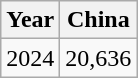<table class="wikitable">
<tr>
<th>Year</th>
<th>China</th>
</tr>
<tr>
<td>2024</td>
<td>20,636</td>
</tr>
</table>
